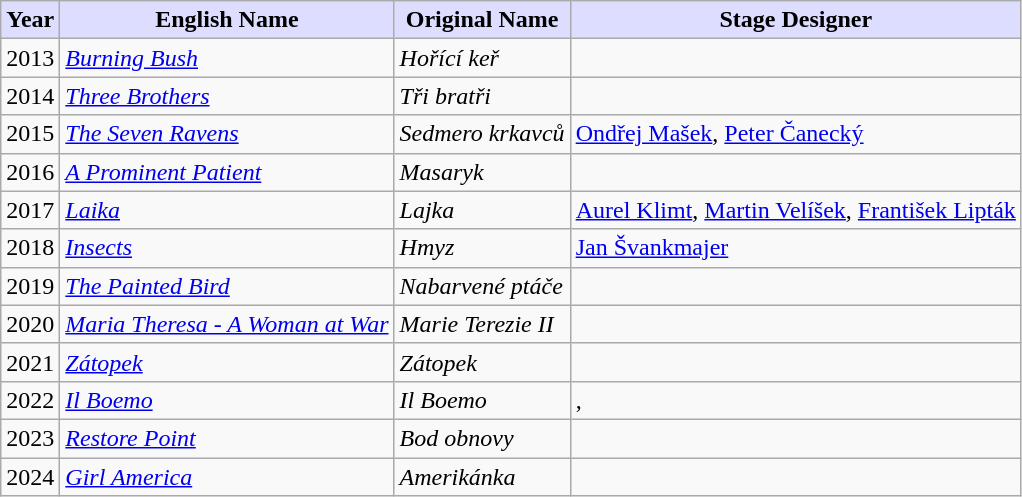<table class="wikitable sortable">
<tr>
<th style="background:#DDDDFF;">Year</th>
<th style="background:#DDDDFF;">English Name</th>
<th style="background:#DDDDFF;">Original Name</th>
<th style="background:#DDDDFF;">Stage Designer</th>
</tr>
<tr>
<td>2013</td>
<td><em><a href='#'>Burning Bush</a></em></td>
<td><em>Hořící keř</em></td>
<td></td>
</tr>
<tr>
<td>2014</td>
<td><em><a href='#'>Three Brothers</a></em></td>
<td><em>Tři bratři</em></td>
<td></td>
</tr>
<tr>
<td>2015</td>
<td><em><a href='#'>The Seven Ravens</a></em></td>
<td><em>Sedmero krkavců</em></td>
<td><a href='#'>Ondřej Mašek</a>, <a href='#'>Peter Čanecký</a></td>
</tr>
<tr>
<td>2016</td>
<td><em><a href='#'>A Prominent Patient</a></em></td>
<td><em>Masaryk</em></td>
<td></td>
</tr>
<tr>
<td>2017</td>
<td><em><a href='#'>Laika</a></em></td>
<td><em>Lajka</em></td>
<td><a href='#'>Aurel Klimt</a>, <a href='#'>Martin Velíšek</a>, <a href='#'>František Lipták</a></td>
</tr>
<tr>
<td>2018</td>
<td><em><a href='#'>Insects</a></em></td>
<td><em>Hmyz</em></td>
<td><a href='#'>Jan Švankmajer</a></td>
</tr>
<tr>
<td>2019</td>
<td><em><a href='#'>The Painted Bird</a></em></td>
<td><em>Nabarvené ptáče</em></td>
<td></td>
</tr>
<tr>
<td>2020</td>
<td><em><a href='#'>Maria Theresa - A Woman at War</a></em></td>
<td><em>Marie Terezie II</em></td>
<td></td>
</tr>
<tr>
<td>2021</td>
<td><em><a href='#'>Zátopek</a></em></td>
<td><em>Zátopek</em></td>
<td></td>
</tr>
<tr>
<td>2022</td>
<td><em><a href='#'>Il Boemo</a></em></td>
<td><em>Il Boemo</em></td>
<td>, </td>
</tr>
<tr>
<td>2023</td>
<td><em><a href='#'>Restore Point</a></em></td>
<td><em>Bod obnovy</em></td>
<td></td>
</tr>
<tr>
<td>2024</td>
<td><em><a href='#'>Girl America</a></em></td>
<td><em>Amerikánka</em></td>
<td></td>
</tr>
</table>
